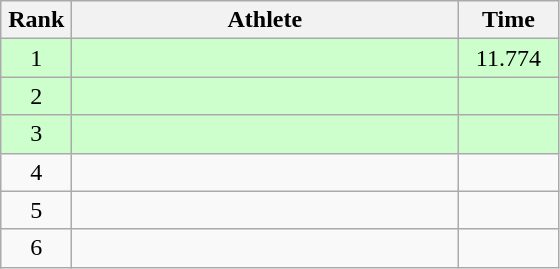<table class=wikitable style="text-align:center">
<tr>
<th width=40>Rank</th>
<th width=250>Athlete</th>
<th width=60>Time</th>
</tr>
<tr bgcolor="ccffcc">
<td>1</td>
<td align=left></td>
<td>11.774</td>
</tr>
<tr bgcolor="ccffcc">
<td>2</td>
<td align=left></td>
<td></td>
</tr>
<tr bgcolor="ccffcc">
<td>3</td>
<td align=left></td>
<td></td>
</tr>
<tr>
<td>4</td>
<td align=left></td>
<td></td>
</tr>
<tr>
<td>5</td>
<td align=left></td>
<td></td>
</tr>
<tr>
<td>6</td>
<td align=left></td>
<td></td>
</tr>
</table>
